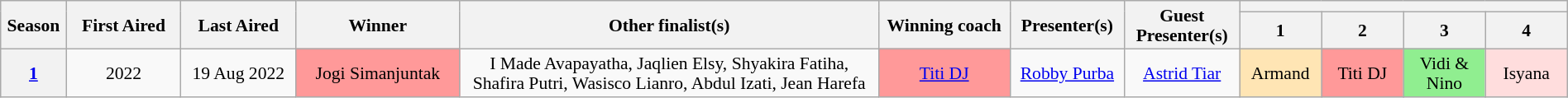<table class="wikitable" style="text-align:center; font-size:90%; line-height:16px; width:100%;">
<tr>
<th width="4%" rowspan="2" scope="col">Season</th>
<th width="7%" rowspan="2" scope="col">First Aired</th>
<th width="7%" rowspan="2" scope="col">Last Aired</th>
<th rowspan="2" scope="col" width="10%">Winner</th>
<th colspan="1" rowspan="2" scope="col" width="24%">Other finalist(s)</th>
<th rowspan="2" scope="col" width="08%">Winning coach</th>
<th rowspan="2" scope="col" width="07%">Presenter(s)</th>
<th rowspan="2" scope="col" width="07%">Guest Presenter(s)</th>
<th colspan="4"></th>
</tr>
<tr>
<th width="05%">1</th>
<th width="05%">2</th>
<th width="05%">3</th>
<th width="05%">4</th>
</tr>
<tr>
<th scope="row"><a href='#'>1</a></th>
<td> 2022</td>
<td>19 Aug 2022</td>
<td style="background:#ff9999">Jogi Simanjuntak</td>
<td colspan="1" nowrap><span> I Made Avapayatha, Jaqlien Elsy,</span> <span> Shyakira Fatiha,</span><br><span>Shafira Putri, Wasisco Lianro,</span> <span>Abdul Izati, Jean Harefa</span></td>
<td style="background:#ff9999"><a href='#'>Titi DJ</a></td>
<td><a href='#'>Robby Purba</a></td>
<td rowspan="1"><a href='#'>Astrid Tiar</a></td>
<td style="background:#ffe5b4;">Armand</td>
<td style="background:#ff9999;">Titi DJ</td>
<td style="background:#90ee90;">Vidi & Nino</td>
<td style="background:#ffdddd;">Isyana</td>
</tr>
</table>
